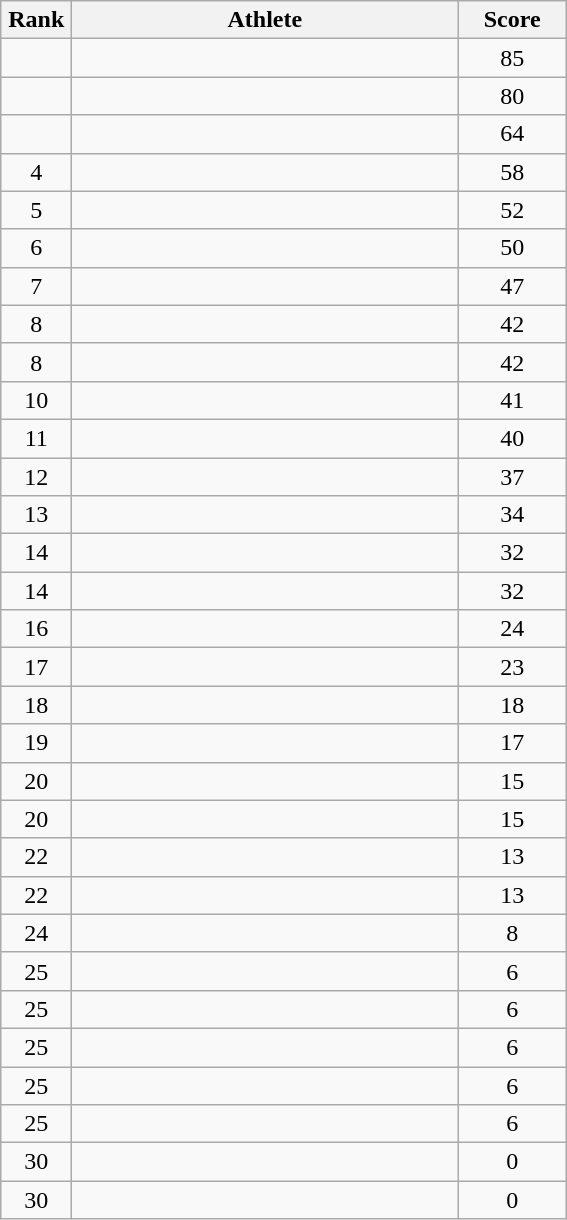<table class=wikitable style="text-align:center">
<tr>
<th width=40>Rank</th>
<th width=250>Athlete</th>
<th width=65>Score</th>
</tr>
<tr>
<td></td>
<td align=left></td>
<td>85</td>
</tr>
<tr>
<td></td>
<td align=left></td>
<td>80</td>
</tr>
<tr>
<td></td>
<td align=left></td>
<td>64</td>
</tr>
<tr>
<td>4</td>
<td align=left></td>
<td>58</td>
</tr>
<tr>
<td>5</td>
<td align=left></td>
<td>52</td>
</tr>
<tr>
<td>6</td>
<td align=left></td>
<td>50</td>
</tr>
<tr>
<td>7</td>
<td align=left></td>
<td>47</td>
</tr>
<tr>
<td>8</td>
<td align=left></td>
<td>42</td>
</tr>
<tr>
<td>8</td>
<td align=left></td>
<td>42</td>
</tr>
<tr>
<td>10</td>
<td align=left></td>
<td>41</td>
</tr>
<tr>
<td>11</td>
<td align=left></td>
<td>40</td>
</tr>
<tr>
<td>12</td>
<td align=left></td>
<td>37</td>
</tr>
<tr>
<td>13</td>
<td align=left></td>
<td>34</td>
</tr>
<tr>
<td>14</td>
<td align=left></td>
<td>32</td>
</tr>
<tr>
<td>14</td>
<td align=left></td>
<td>32</td>
</tr>
<tr>
<td>16</td>
<td align=left></td>
<td>24</td>
</tr>
<tr>
<td>17</td>
<td align=left></td>
<td>23</td>
</tr>
<tr>
<td>18</td>
<td align=left></td>
<td>18</td>
</tr>
<tr>
<td>19</td>
<td align=left></td>
<td>17</td>
</tr>
<tr>
<td>20</td>
<td align=left></td>
<td>15</td>
</tr>
<tr>
<td>20</td>
<td align=left></td>
<td>15</td>
</tr>
<tr>
<td>22</td>
<td align=left></td>
<td>13</td>
</tr>
<tr>
<td>22</td>
<td align=left></td>
<td>13</td>
</tr>
<tr>
<td>24</td>
<td align=left></td>
<td>8</td>
</tr>
<tr>
<td>25</td>
<td align=left></td>
<td>6</td>
</tr>
<tr>
<td>25</td>
<td align=left></td>
<td>6</td>
</tr>
<tr>
<td>25</td>
<td align=left></td>
<td>6</td>
</tr>
<tr>
<td>25</td>
<td align=left></td>
<td>6</td>
</tr>
<tr>
<td>25</td>
<td align=left></td>
<td>6</td>
</tr>
<tr>
<td>30</td>
<td align=left></td>
<td>0</td>
</tr>
<tr>
<td>30</td>
<td align=left></td>
<td>0</td>
</tr>
</table>
